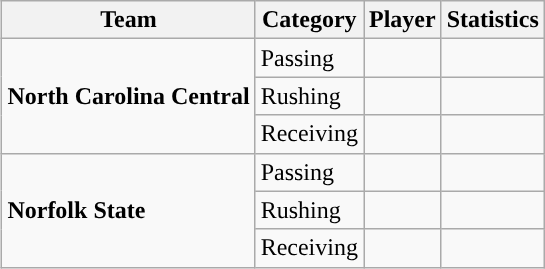<table class="wikitable" style="float: right;">
<tr>
<th>Team</th>
<th>Category</th>
<th>Player</th>
<th>Statistics</th>
</tr>
<tr>
<td rowspan=3><strong>North Carolina Central</strong></td>
<td>Passing</td>
<td></td>
<td></td>
</tr>
<tr>
<td>Rushing</td>
<td></td>
<td></td>
</tr>
<tr>
<td>Receiving</td>
<td></td>
<td></td>
</tr>
<tr>
<td rowspan=3><strong>Norfolk State</strong></td>
<td>Passing</td>
<td></td>
<td></td>
</tr>
<tr>
<td>Rushing</td>
<td></td>
<td></td>
</tr>
<tr>
<td>Receiving</td>
<td></td>
<td></td>
</tr>
</table>
